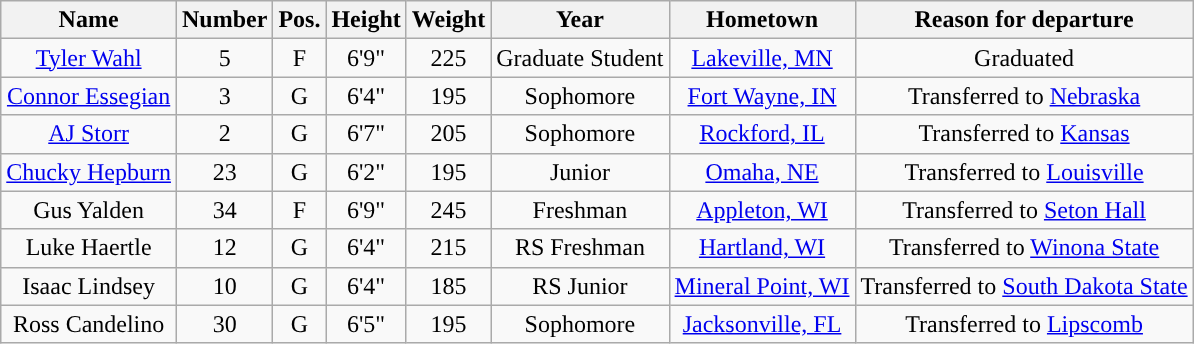<table class="wikitable sortable sortable" style="text-align: center">
<tr align=center>
<th>Name</th>
<th>Number</th>
<th>Pos.</th>
<th>Height</th>
<th>Weight</th>
<th>Year</th>
<th>Hometown</th>
<th>Reason for departure</th>
</tr>
<tr>
<td><a href='#'>Tyler Wahl</a></td>
<td>5</td>
<td>F</td>
<td>6'9"</td>
<td>225</td>
<td>Graduate Student</td>
<td><a href='#'>Lakeville, MN</a></td>
<td>Graduated</td>
</tr>
<tr>
<td><a href='#'>Connor Essegian</a></td>
<td>3</td>
<td>G</td>
<td>6'4"</td>
<td>195</td>
<td>Sophomore</td>
<td><a href='#'>Fort Wayne, IN</a></td>
<td>Transferred to <a href='#'>Nebraska</a></td>
</tr>
<tr>
<td><a href='#'>AJ Storr</a></td>
<td>2</td>
<td>G</td>
<td>6'7"</td>
<td>205</td>
<td>Sophomore</td>
<td><a href='#'>Rockford, IL</a></td>
<td>Transferred to <a href='#'>Kansas</a></td>
</tr>
<tr>
<td><a href='#'>Chucky Hepburn</a></td>
<td>23</td>
<td>G</td>
<td>6'2"</td>
<td>195</td>
<td>Junior</td>
<td><a href='#'>Omaha, NE</a></td>
<td>Transferred to <a href='#'>Louisville</a></td>
</tr>
<tr>
<td>Gus Yalden</td>
<td>34</td>
<td>F</td>
<td>6'9"</td>
<td>245</td>
<td>Freshman</td>
<td><a href='#'>Appleton, WI</a></td>
<td>Transferred to <a href='#'>Seton Hall</a></td>
</tr>
<tr>
<td>Luke Haertle</td>
<td>12</td>
<td>G</td>
<td>6'4"</td>
<td>215</td>
<td>RS Freshman</td>
<td><a href='#'>Hartland, WI</a></td>
<td>Transferred to <a href='#'>Winona State</a></td>
</tr>
<tr>
<td>Isaac Lindsey</td>
<td>10</td>
<td>G</td>
<td>6'4"</td>
<td>185</td>
<td>RS Junior</td>
<td><a href='#'>Mineral Point, WI</a></td>
<td>Transferred to <a href='#'>South Dakota State</a></td>
</tr>
<tr>
<td>Ross Candelino</td>
<td>30</td>
<td>G</td>
<td>6'5"</td>
<td>195</td>
<td>Sophomore</td>
<td><a href='#'>Jacksonville, FL</a></td>
<td>Transferred to <a href='#'>Lipscomb</a></td>
</tr>
</table>
